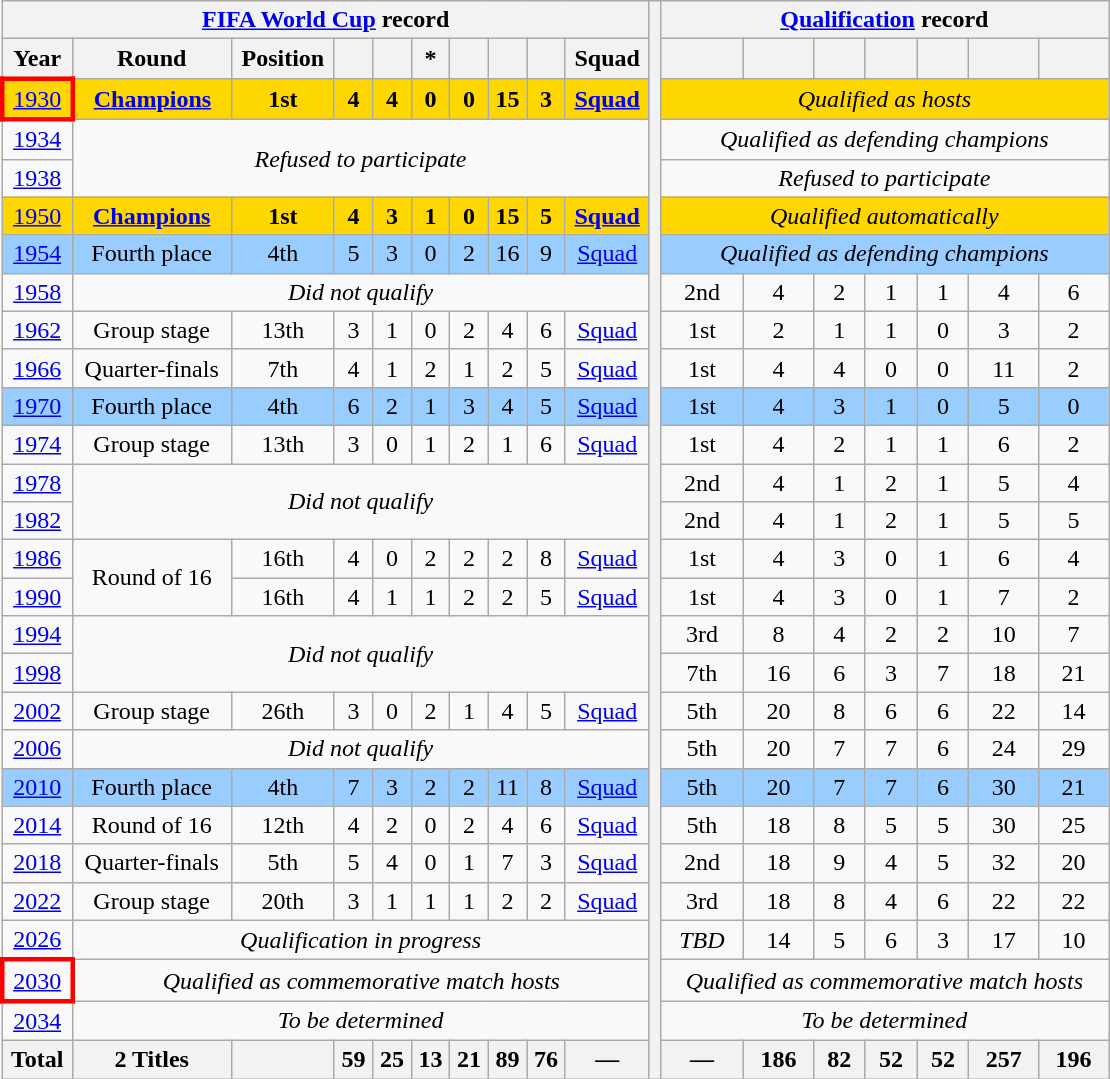<table class="wikitable" style="text-align: center;">
<tr>
<th colspan=10><a href='#'>FIFA World Cup</a> record</th>
<th width=1% rowspan=28></th>
<th colspan=7><a href='#'>Qualification</a> record</th>
</tr>
<tr>
<th>Year</th>
<th>Round</th>
<th>Position</th>
<th></th>
<th></th>
<th>*</th>
<th></th>
<th></th>
<th></th>
<th>Squad</th>
<th></th>
<th></th>
<th></th>
<th></th>
<th></th>
<th></th>
<th></th>
</tr>
<tr style="background:Gold;">
<td style="border: 3px solid red"> <a href='#'>1930</a></td>
<td><strong><a href='#'>Champions</a></strong></td>
<td><strong>1st</strong></td>
<td><strong>4</strong></td>
<td><strong>4</strong></td>
<td><strong>0</strong></td>
<td><strong>0</strong></td>
<td><strong>15</strong></td>
<td><strong>3</strong></td>
<td><strong><a href='#'>Squad</a></strong></td>
<td colspan=7><em>Qualified as hosts</em></td>
</tr>
<tr>
<td> <a href='#'>1934</a></td>
<td colspan=9 rowspan=2><em>Refused to participate</em></td>
<td colspan=7><em>Qualified as defending champions</em></td>
</tr>
<tr>
<td> <a href='#'>1938</a></td>
<td colspan=7><em>Refused to participate</em></td>
</tr>
<tr style="background:Gold;">
<td> <a href='#'>1950</a></td>
<td><strong><a href='#'>Champions</a></strong></td>
<td><strong>1st</strong></td>
<td><strong>4</strong></td>
<td><strong>3</strong></td>
<td><strong>1</strong></td>
<td><strong>0</strong></td>
<td><strong>15</strong></td>
<td><strong>5</strong></td>
<td><strong><a href='#'>Squad</a></strong></td>
<td colspan=7><em>Qualified automatically</em></td>
</tr>
<tr style="background:#9acdff">
<td> <a href='#'>1954</a></td>
<td>Fourth place</td>
<td>4th</td>
<td>5</td>
<td>3</td>
<td>0</td>
<td>2</td>
<td>16</td>
<td>9</td>
<td><a href='#'>Squad</a></td>
<td colspan=7><em>Qualified as defending champions</em></td>
</tr>
<tr>
<td> <a href='#'>1958</a></td>
<td colspan=9><em>Did not qualify</em></td>
<td>2nd</td>
<td>4</td>
<td>2</td>
<td>1</td>
<td>1</td>
<td>4</td>
<td>6</td>
</tr>
<tr>
<td> <a href='#'>1962</a></td>
<td>Group stage</td>
<td>13th</td>
<td>3</td>
<td>1</td>
<td>0</td>
<td>2</td>
<td>4</td>
<td>6</td>
<td><a href='#'>Squad</a></td>
<td>1st</td>
<td>2</td>
<td>1</td>
<td>1</td>
<td>0</td>
<td>3</td>
<td>2</td>
</tr>
<tr>
<td> <a href='#'>1966</a></td>
<td>Quarter-finals</td>
<td>7th</td>
<td>4</td>
<td>1</td>
<td>2</td>
<td>1</td>
<td>2</td>
<td>5</td>
<td><a href='#'>Squad</a></td>
<td>1st</td>
<td>4</td>
<td>4</td>
<td>0</td>
<td>0</td>
<td>11</td>
<td>2</td>
</tr>
<tr style="background:#9acdff">
<td> <a href='#'>1970</a></td>
<td>Fourth place</td>
<td>4th</td>
<td>6</td>
<td>2</td>
<td>1</td>
<td>3</td>
<td>4</td>
<td>5</td>
<td><a href='#'>Squad</a></td>
<td>1st</td>
<td>4</td>
<td>3</td>
<td>1</td>
<td>0</td>
<td>5</td>
<td>0</td>
</tr>
<tr>
<td> <a href='#'>1974</a></td>
<td>Group stage</td>
<td>13th</td>
<td>3</td>
<td>0</td>
<td>1</td>
<td>2</td>
<td>1</td>
<td>6</td>
<td><a href='#'>Squad</a></td>
<td>1st</td>
<td>4</td>
<td>2</td>
<td>1</td>
<td>1</td>
<td>6</td>
<td>2</td>
</tr>
<tr>
<td> <a href='#'>1978</a></td>
<td colspan=9 rowspan=2><em>Did not qualify</em></td>
<td>2nd</td>
<td>4</td>
<td>1</td>
<td>2</td>
<td>1</td>
<td>5</td>
<td>4</td>
</tr>
<tr>
<td> <a href='#'>1982</a></td>
<td>2nd</td>
<td>4</td>
<td>1</td>
<td>2</td>
<td>1</td>
<td>5</td>
<td>5</td>
</tr>
<tr>
<td> <a href='#'>1986</a></td>
<td rowspan=2>Round of 16</td>
<td>16th</td>
<td>4</td>
<td>0</td>
<td>2</td>
<td>2</td>
<td>2</td>
<td>8</td>
<td><a href='#'>Squad</a></td>
<td>1st</td>
<td>4</td>
<td>3</td>
<td>0</td>
<td>1</td>
<td>6</td>
<td>4</td>
</tr>
<tr>
<td> <a href='#'>1990</a></td>
<td>16th</td>
<td>4</td>
<td>1</td>
<td>1</td>
<td>2</td>
<td>2</td>
<td>5</td>
<td><a href='#'>Squad</a></td>
<td>1st</td>
<td>4</td>
<td>3</td>
<td>0</td>
<td>1</td>
<td>7</td>
<td>2</td>
</tr>
<tr>
<td> <a href='#'>1994</a></td>
<td colspan=9 rowspan=2><em>Did not qualify</em></td>
<td>3rd</td>
<td>8</td>
<td>4</td>
<td>2</td>
<td>2</td>
<td>10</td>
<td>7</td>
</tr>
<tr>
<td> <a href='#'>1998</a></td>
<td>7th</td>
<td>16</td>
<td>6</td>
<td>3</td>
<td>7</td>
<td>18</td>
<td>21</td>
</tr>
<tr>
<td>  <a href='#'>2002</a></td>
<td>Group stage</td>
<td>26th</td>
<td>3</td>
<td>0</td>
<td>2</td>
<td>1</td>
<td>4</td>
<td>5</td>
<td><a href='#'>Squad</a></td>
<td>5th</td>
<td>20</td>
<td>8</td>
<td>6</td>
<td>6</td>
<td>22</td>
<td>14</td>
</tr>
<tr>
<td> <a href='#'>2006</a></td>
<td colspan=9><em>Did not qualify</em></td>
<td>5th</td>
<td>20</td>
<td>7</td>
<td>7</td>
<td>6</td>
<td>24</td>
<td>29</td>
</tr>
<tr style="background:#9acdff">
<td> <a href='#'>2010</a></td>
<td>Fourth place</td>
<td>4th</td>
<td>7</td>
<td>3</td>
<td>2</td>
<td>2</td>
<td>11</td>
<td>8</td>
<td><a href='#'>Squad</a></td>
<td>5th</td>
<td>20</td>
<td>7</td>
<td>7</td>
<td>6</td>
<td>30</td>
<td>21</td>
</tr>
<tr>
<td> <a href='#'>2014</a></td>
<td>Round of 16</td>
<td>12th</td>
<td>4</td>
<td>2</td>
<td>0</td>
<td>2</td>
<td>4</td>
<td>6</td>
<td><a href='#'>Squad</a></td>
<td>5th</td>
<td>18</td>
<td>8</td>
<td>5</td>
<td>5</td>
<td>30</td>
<td>25</td>
</tr>
<tr>
<td> <a href='#'>2018</a></td>
<td>Quarter-finals</td>
<td>5th</td>
<td>5</td>
<td>4</td>
<td>0</td>
<td>1</td>
<td>7</td>
<td>3</td>
<td><a href='#'>Squad</a></td>
<td>2nd</td>
<td>18</td>
<td>9</td>
<td>4</td>
<td>5</td>
<td>32</td>
<td>20</td>
</tr>
<tr>
<td> <a href='#'>2022</a></td>
<td>Group stage</td>
<td>20th</td>
<td>3</td>
<td>1</td>
<td>1</td>
<td>1</td>
<td>2</td>
<td>2</td>
<td><a href='#'>Squad</a></td>
<td>3rd</td>
<td>18</td>
<td>8</td>
<td>4</td>
<td>6</td>
<td>22</td>
<td>22</td>
</tr>
<tr>
<td>   <a href='#'>2026</a></td>
<td colspan=9><em>Qualification in progress</em></td>
<td><em>TBD</em></td>
<td>14</td>
<td>5</td>
<td>6</td>
<td>3</td>
<td>17</td>
<td>10</td>
</tr>
<tr>
<td style="border: 3px solid red">   <a href='#'>2030</a></td>
<td colspan=9><em>Qualified as commemorative match hosts</em></td>
<td colspan=7><em>Qualified as commemorative match hosts</em></td>
</tr>
<tr>
<td> <a href='#'>2034</a></td>
<td colspan=9><em>To be determined</em></td>
<td colspan=7><em>To be determined</em></td>
</tr>
<tr>
<th>Total</th>
<th>2 Titles</th>
<th></th>
<th>59</th>
<th>25</th>
<th>13</th>
<th>21</th>
<th>89</th>
<th>76</th>
<th>—</th>
<th>—</th>
<th>186</th>
<th>82</th>
<th>52</th>
<th>52</th>
<th>257</th>
<th>196</th>
</tr>
</table>
